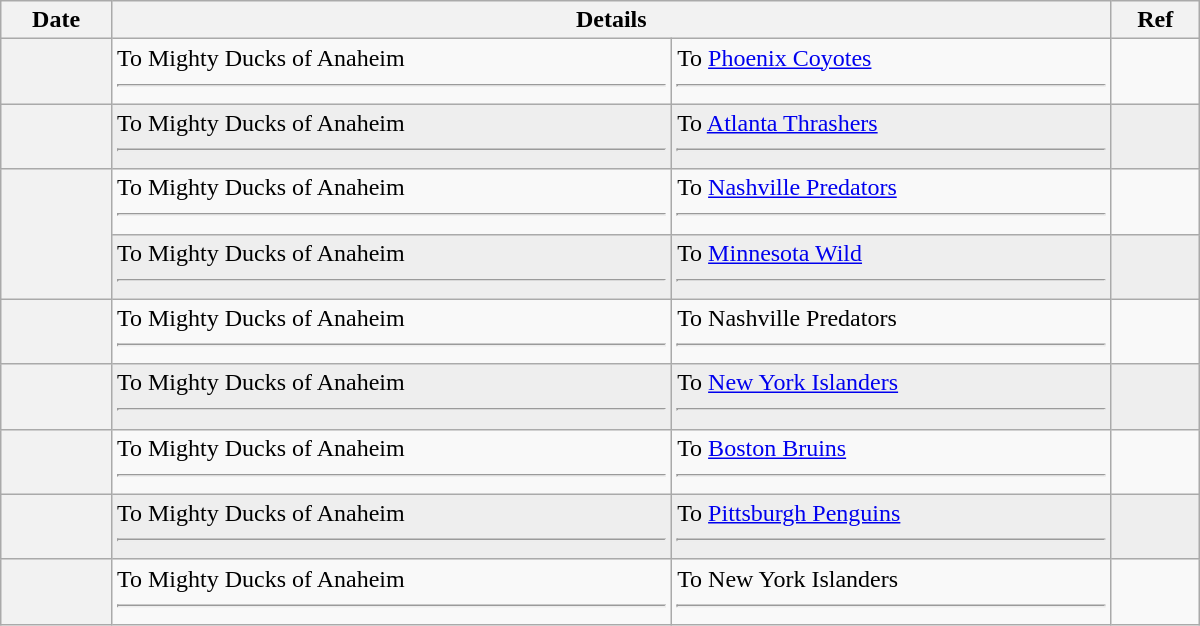<table class="wikitable plainrowheaders" style="width: 50em;">
<tr>
<th scope="col">Date</th>
<th scope="col" colspan="2">Details</th>
<th scope="col">Ref</th>
</tr>
<tr>
<th scope="row"></th>
<td valign="top">To Mighty Ducks of Anaheim <hr></td>
<td valign="top">To <a href='#'>Phoenix Coyotes</a> <hr></td>
<td></td>
</tr>
<tr bgcolor="#eeeeee">
<th scope="row"></th>
<td valign="top">To Mighty Ducks of Anaheim <hr></td>
<td valign="top">To <a href='#'>Atlanta Thrashers</a> <hr></td>
<td></td>
</tr>
<tr>
<th scope="row" rowspan=2></th>
<td valign="top">To Mighty Ducks of Anaheim <hr></td>
<td valign="top">To <a href='#'>Nashville Predators</a> <hr></td>
<td></td>
</tr>
<tr bgcolor="#eeeeee">
<td valign="top">To Mighty Ducks of Anaheim <hr></td>
<td valign="top">To <a href='#'>Minnesota Wild</a> <hr></td>
<td></td>
</tr>
<tr>
<th scope="row"></th>
<td valign="top">To Mighty Ducks of Anaheim <hr></td>
<td valign="top">To Nashville Predators <hr></td>
<td></td>
</tr>
<tr bgcolor="#eeeeee">
<th scope="row"></th>
<td valign="top">To Mighty Ducks of Anaheim <hr></td>
<td valign="top">To <a href='#'>New York Islanders</a> <hr></td>
<td></td>
</tr>
<tr>
<th scope="row"></th>
<td valign="top">To Mighty Ducks of Anaheim <hr></td>
<td valign="top">To <a href='#'>Boston Bruins</a> <hr></td>
<td></td>
</tr>
<tr bgcolor="#eeeeee">
<th scope="row"></th>
<td valign="top">To Mighty Ducks of Anaheim <hr></td>
<td valign="top">To <a href='#'>Pittsburgh Penguins</a> <hr></td>
<td></td>
</tr>
<tr>
<th scope="row"></th>
<td valign="top">To Mighty Ducks of Anaheim <hr></td>
<td valign="top">To New York Islanders <hr></td>
<td></td>
</tr>
</table>
